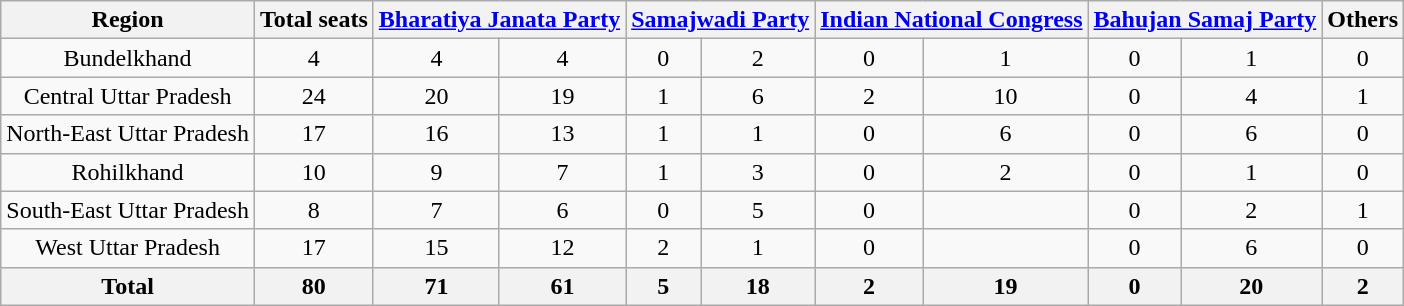<table class="wikitable sortable" style="text-align:center;">
<tr>
<th>Region</th>
<th>Total seats</th>
<th colspan="2"><a href='#'>Bharatiya Janata Party</a></th>
<th colspan="2"><a href='#'>Samajwadi Party</a></th>
<th colspan="2"><a href='#'>Indian National Congress</a></th>
<th colspan="2"><a href='#'>Bahujan Samaj Party</a></th>
<th>Others</th>
</tr>
<tr>
<td>Bundelkhand</td>
<td>4</td>
<td>4</td>
<td>4</td>
<td>0</td>
<td>2</td>
<td>0</td>
<td>1</td>
<td>0</td>
<td>1</td>
<td>0</td>
</tr>
<tr>
<td>Central Uttar Pradesh</td>
<td>24</td>
<td>20</td>
<td>19</td>
<td>1</td>
<td>6</td>
<td>2</td>
<td>10</td>
<td>0</td>
<td>4</td>
<td>1</td>
</tr>
<tr>
<td>North-East Uttar Pradesh</td>
<td>17</td>
<td>16</td>
<td>13</td>
<td>1</td>
<td>1</td>
<td>0</td>
<td>6</td>
<td>0</td>
<td>6</td>
<td>0</td>
</tr>
<tr>
<td>Rohilkhand</td>
<td>10</td>
<td>9</td>
<td>7</td>
<td>1</td>
<td>3</td>
<td>0</td>
<td>2</td>
<td>0</td>
<td>1</td>
<td>0</td>
</tr>
<tr>
<td>South-East Uttar Pradesh</td>
<td>8</td>
<td>7</td>
<td>6</td>
<td>0</td>
<td>5</td>
<td>0</td>
<td></td>
<td>0</td>
<td>2</td>
<td>1</td>
</tr>
<tr>
<td>West Uttar Pradesh</td>
<td>17</td>
<td>15</td>
<td>12</td>
<td>2</td>
<td>1</td>
<td>0</td>
<td></td>
<td>0</td>
<td>6</td>
<td>0</td>
</tr>
<tr>
<th><strong>Total</strong></th>
<th>80</th>
<th>71</th>
<th>61</th>
<th>5</th>
<th>18</th>
<th>2</th>
<th>19</th>
<th>0</th>
<th>20</th>
<th>2</th>
</tr>
</table>
